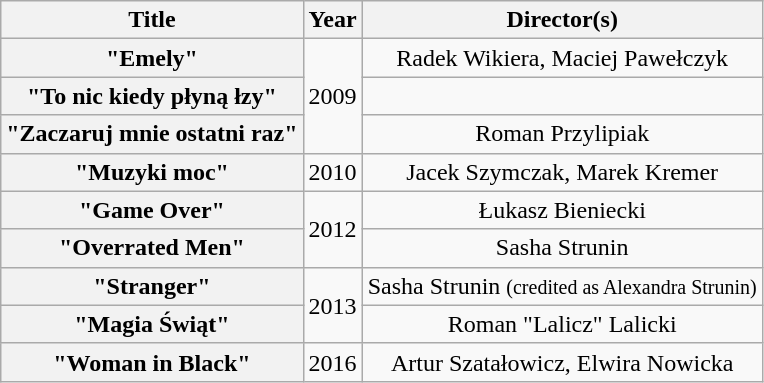<table class="wikitable plainrowheaders" style="text-align:center;">
<tr>
<th scope="col">Title</th>
<th scope="col">Year</th>
<th scope="col">Director(s)</th>
</tr>
<tr>
<th scope="row">"Emely"</th>
<td rowspan="3">2009</td>
<td>Radek Wikiera, Maciej Pawełczyk</td>
</tr>
<tr>
<th scope="row">"To nic kiedy płyną łzy"</th>
<td></td>
</tr>
<tr>
<th scope="row">"Zaczaruj mnie ostatni raz"</th>
<td>Roman Przylipiak</td>
</tr>
<tr>
<th scope="row">"Muzyki moc"</th>
<td>2010</td>
<td>Jacek Szymczak, Marek Kremer</td>
</tr>
<tr>
<th scope="row">"Game Over"</th>
<td rowspan="2">2012</td>
<td>Łukasz Bieniecki</td>
</tr>
<tr>
<th scope="row">"Overrated Men"</th>
<td>Sasha Strunin</td>
</tr>
<tr>
<th scope="row">"Stranger"</th>
<td rowspan="2">2013</td>
<td>Sasha Strunin <small>(credited as Alexandra Strunin)</small></td>
</tr>
<tr>
<th scope="row">"Magia Świąt"</th>
<td>Roman "Lalicz" Lalicki</td>
</tr>
<tr>
<th scope="row">"Woman in Black"</th>
<td>2016</td>
<td>Artur Szatałowicz, Elwira Nowicka</td>
</tr>
</table>
